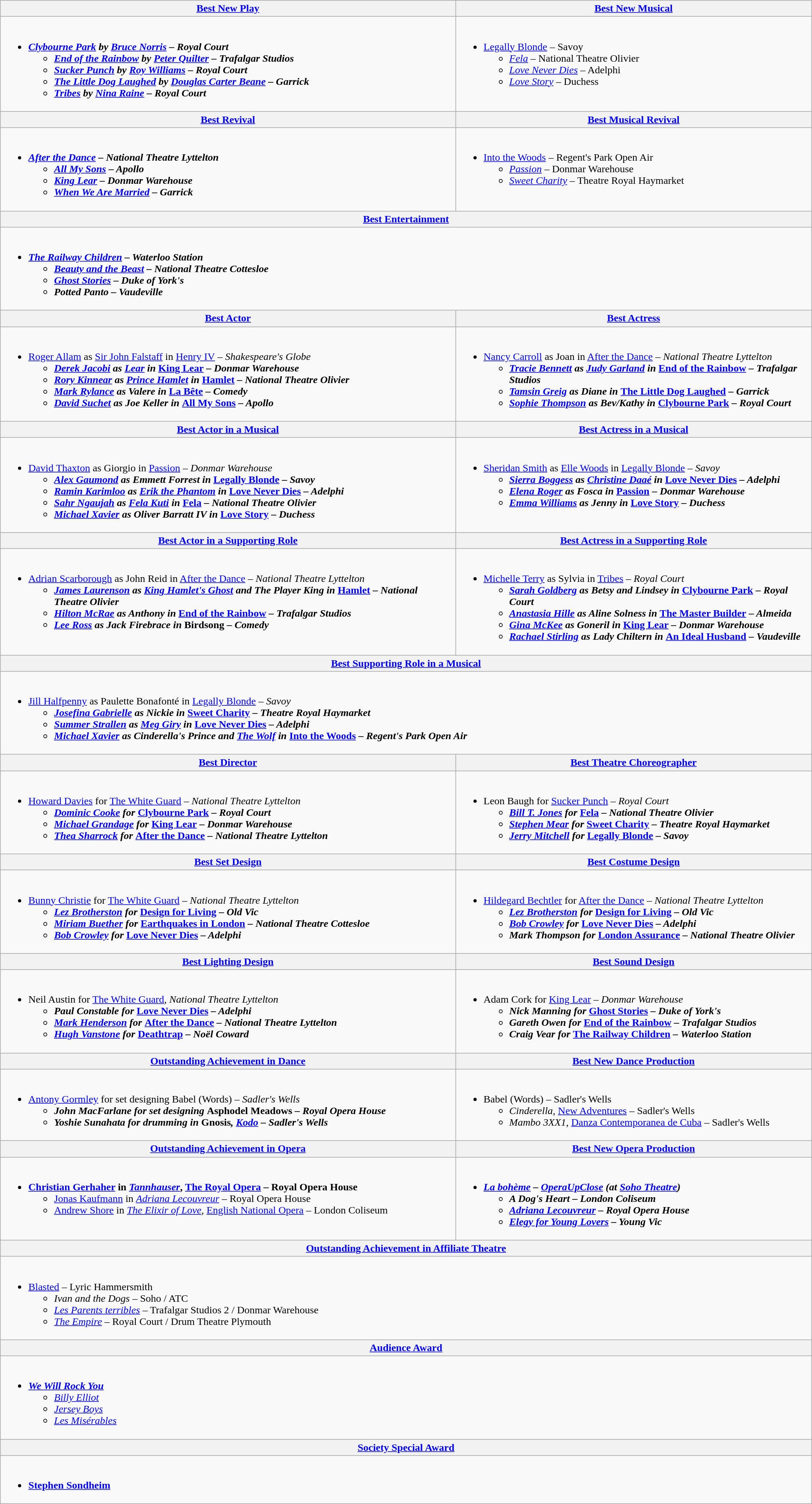<table class=wikitable style="width:100%">
<tr>
<th style="width="50%"><a href='#'>Best New Play</a></th>
<th style="width="50%"><a href='#'>Best New Musical</a></th>
</tr>
<tr>
<td valign="top"><br><ul><li><strong><em><a href='#'>Clybourne Park</a><em> by <a href='#'>Bruce Norris</a> – Royal Court<strong><ul><li></em><a href='#'>End of the Rainbow</a><em> by <a href='#'>Peter Quilter</a> – Trafalgar Studios</li><li></em><a href='#'>Sucker Punch</a><em> by <a href='#'>Roy Williams</a> – Royal Court</li><li></em><a href='#'>The Little Dog Laughed</a><em> by <a href='#'>Douglas Carter Beane</a> – Garrick</li><li></em><a href='#'>Tribes</a><em> by <a href='#'>Nina Raine</a> – Royal Court</li></ul></li></ul></td>
<td valign="top"><br><ul><li></em></strong><a href='#'>Legally Blonde</a></em> – Savoy</strong><ul><li><em><a href='#'>Fela</a></em> – National Theatre Olivier</li><li><em><a href='#'>Love Never Dies</a></em> – Adelphi</li><li><em><a href='#'>Love Story</a></em> – Duchess</li></ul></li></ul></td>
</tr>
<tr>
<th style="width="50%"><a href='#'>Best Revival</a></th>
<th style="width="50%"><a href='#'>Best Musical Revival</a></th>
</tr>
<tr>
<td valign="top"><br><ul><li><strong><em><a href='#'>After the Dance</a><em> – National Theatre Lyttelton<strong><ul><li></em><a href='#'>All My Sons</a><em> – Apollo</li><li></em><a href='#'>King Lear</a><em> – Donmar Warehouse</li><li></em><a href='#'>When We Are Married</a><em> – Garrick</li></ul></li></ul></td>
<td valign="top"><br><ul><li></em></strong><a href='#'>Into the Woods</a></em> – Regent's Park Open Air</strong><ul><li><em><a href='#'>Passion</a></em> – Donmar Warehouse</li><li><em><a href='#'>Sweet Charity</a></em> – Theatre Royal Haymarket</li></ul></li></ul></td>
</tr>
<tr>
<th colspan=2><a href='#'>Best Entertainment</a></th>
</tr>
<tr>
<td colspan=2 valign="top"><br><ul><li><strong><em><a href='#'>The Railway Children</a><em> – Waterloo Station<strong><ul><li></em><a href='#'>Beauty and the Beast</a><em> – National Theatre Cottesloe</li><li></em><a href='#'>Ghost Stories</a><em> – Duke of York's</li><li></em>Potted Panto<em> – Vaudeville</li></ul></li></ul></td>
</tr>
<tr>
<th style="width="50%"><a href='#'>Best Actor</a></th>
<th style="width="50%"><a href='#'>Best Actress</a></th>
</tr>
<tr>
<td valign="top"><br><ul><li></strong><a href='#'>Roger Allam</a> as <a href='#'>Sir John Falstaff</a> in </em><a href='#'>Henry IV</a><em> – Shakespeare's Globe<strong><ul><li><a href='#'>Derek Jacobi</a> as <a href='#'>Lear</a> in </em><a href='#'>King Lear</a><em> – Donmar Warehouse</li><li><a href='#'>Rory Kinnear</a> as <a href='#'>Prince Hamlet</a> in </em><a href='#'>Hamlet</a><em> – National Theatre Olivier</li><li><a href='#'>Mark Rylance</a> as Valere in </em><a href='#'>La Bête</a><em> – Comedy</li><li><a href='#'>David Suchet</a> as Joe Keller in </em><a href='#'>All My Sons</a><em> – Apollo</li></ul></li></ul></td>
<td valign="top"><br><ul><li></strong><a href='#'>Nancy Carroll</a> as Joan in </em><a href='#'>After the Dance</a><em> – National Theatre Lyttelton<strong><ul><li><a href='#'>Tracie Bennett</a> as <a href='#'>Judy Garland</a> in </em><a href='#'>End of the Rainbow</a><em> – Trafalgar Studios</li><li><a href='#'>Tamsin Greig</a> as Diane in </em><a href='#'>The Little Dog Laughed</a><em> – Garrick</li><li><a href='#'>Sophie Thompson</a> as Bev/Kathy in </em><a href='#'>Clybourne Park</a><em> – Royal Court</li></ul></li></ul></td>
</tr>
<tr>
<th style="width="50%"><a href='#'>Best Actor in a Musical</a></th>
<th style="width="50%"><a href='#'>Best Actress in a Musical</a></th>
</tr>
<tr>
<td valign="top"><br><ul><li></strong><a href='#'>David Thaxton</a> as Giorgio in </em><a href='#'>Passion</a><em> – Donmar Warehouse<strong><ul><li><a href='#'>Alex Gaumond</a> as Emmett Forrest in </em><a href='#'>Legally Blonde</a><em> – Savoy</li><li><a href='#'>Ramin Karimloo</a> as <a href='#'>Erik the Phantom</a> in </em><a href='#'>Love Never Dies</a><em> – Adelphi</li><li><a href='#'>Sahr Ngaujah</a> as <a href='#'>Fela Kuti</a> in </em><a href='#'>Fela</a><em> – National Theatre Olivier</li><li><a href='#'>Michael Xavier</a> as Oliver Barratt IV in </em><a href='#'>Love Story</a><em> – Duchess</li></ul></li></ul></td>
<td valign="top"><br><ul><li></strong><a href='#'>Sheridan Smith</a> as <a href='#'>Elle Woods</a> in </em><a href='#'>Legally Blonde</a><em> – Savoy<strong><ul><li><a href='#'>Sierra Boggess</a> as <a href='#'>Christine Daaé</a> in </em><a href='#'>Love Never Dies</a><em> – Adelphi</li><li><a href='#'>Elena Roger</a> as Fosca in </em><a href='#'>Passion</a><em> – Donmar Warehouse</li><li><a href='#'>Emma Williams</a> as Jenny in </em><a href='#'>Love Story</a><em> – Duchess</li></ul></li></ul></td>
</tr>
<tr>
<th style="width="50%"><a href='#'>Best Actor in a Supporting Role</a></th>
<th style="width="50%"><a href='#'>Best Actress in a Supporting Role</a></th>
</tr>
<tr>
<td valign="top"><br><ul><li></strong><a href='#'>Adrian Scarborough</a> as John Reid in </em><a href='#'>After the Dance</a><em> – National Theatre Lyttelton<strong><ul><li><a href='#'>James Laurenson</a> as <a href='#'>King Hamlet's Ghost</a> and The Player King in </em><a href='#'>Hamlet</a><em> – National Theatre Olivier</li><li><a href='#'>Hilton McRae</a> as Anthony in </em><a href='#'>End of the Rainbow</a><em> – Trafalgar Studios</li><li><a href='#'>Lee Ross</a> as Jack Firebrace in </em>Birdsong<em> – Comedy</li></ul></li></ul></td>
<td valign="top"><br><ul><li></strong><a href='#'>Michelle Terry</a> as Sylvia in </em><a href='#'>Tribes</a><em> – Royal Court<strong><ul><li><a href='#'>Sarah Goldberg</a> as Betsy and Lindsey in </em><a href='#'>Clybourne Park</a><em> – Royal Court</li><li><a href='#'>Anastasia Hille</a> as Aline Solness in </em><a href='#'>The Master Builder</a><em> – Almeida</li><li><a href='#'>Gina McKee</a> as Goneril in </em><a href='#'>King Lear</a><em> – Donmar Warehouse</li><li><a href='#'>Rachael Stirling</a> as Lady Chiltern in </em><a href='#'>An Ideal Husband</a><em> – Vaudeville</li></ul></li></ul></td>
</tr>
<tr>
<th colspan=2><a href='#'>Best Supporting Role in a Musical</a></th>
</tr>
<tr>
<td colspan=2 valign="top"><br><ul><li></strong><a href='#'>Jill Halfpenny</a> as Paulette Bonafonté in </em><a href='#'>Legally Blonde</a><em> – Savoy<strong><ul><li><a href='#'>Josefina Gabrielle</a> as Nickie in </em><a href='#'>Sweet Charity</a><em> – Theatre Royal Haymarket</li><li><a href='#'>Summer Strallen</a> as <a href='#'>Meg Giry</a> in </em><a href='#'>Love Never Dies</a><em> – Adelphi</li><li><a href='#'>Michael Xavier</a> as Cinderella's Prince and <a href='#'>The Wolf</a> in </em><a href='#'>Into the Woods</a><em> – Regent's Park Open Air</li></ul></li></ul></td>
</tr>
<tr>
<th style="width="50%"><a href='#'>Best Director</a></th>
<th style="width="50%"><a href='#'>Best Theatre Choreographer</a></th>
</tr>
<tr>
<td valign="top"><br><ul><li></strong><a href='#'>Howard Davies</a> for </em><a href='#'>The White Guard</a><em> – National Theatre Lyttelton<strong><ul><li><a href='#'>Dominic Cooke</a> for </em><a href='#'>Clybourne Park</a><em> – Royal Court</li><li><a href='#'>Michael Grandage</a> for </em><a href='#'>King Lear</a><em> – Donmar Warehouse</li><li><a href='#'>Thea Sharrock</a> for </em><a href='#'>After the Dance</a><em> – National Theatre Lyttelton</li></ul></li></ul></td>
<td valign="top"><br><ul><li></strong>Leon Baugh for </em><a href='#'>Sucker Punch</a><em> – Royal Court<strong><ul><li><a href='#'>Bill T. Jones</a> for </em><a href='#'>Fela</a><em> – National Theatre Olivier</li><li><a href='#'>Stephen Mear</a> for </em><a href='#'>Sweet Charity</a><em> – Theatre Royal Haymarket</li><li><a href='#'>Jerry Mitchell</a> for </em><a href='#'>Legally Blonde</a><em> – Savoy</li></ul></li></ul></td>
</tr>
<tr>
<th style="width="50%"><a href='#'>Best Set Design</a></th>
<th style="width="50%"><a href='#'>Best Costume Design</a></th>
</tr>
<tr>
<td valign="top"><br><ul><li></strong><a href='#'>Bunny Christie</a> for </em><a href='#'>The White Guard</a><em> – National Theatre Lyttelton<strong><ul><li><a href='#'>Lez Brotherston</a> for </em><a href='#'>Design for Living</a><em> – Old Vic</li><li><a href='#'>Miriam Buether</a> for </em><a href='#'>Earthquakes in London</a><em> – National Theatre Cottesloe</li><li><a href='#'>Bob Crowley</a> for </em><a href='#'>Love Never Dies</a><em> – Adelphi</li></ul></li></ul></td>
<td valign="top"><br><ul><li></strong><a href='#'>Hildegard Bechtler</a> for </em><a href='#'>After the Dance</a><em> – National Theatre Lyttelton<strong><ul><li><a href='#'>Lez Brotherston</a> for </em><a href='#'>Design for Living</a><em> – Old Vic</li><li><a href='#'>Bob Crowley</a> for </em><a href='#'>Love Never Dies</a><em> – Adelphi</li><li>Mark Thompson for </em><a href='#'>London Assurance</a><em> – National Theatre Olivier</li></ul></li></ul></td>
</tr>
<tr>
<th style="width="50%"><a href='#'>Best Lighting Design</a></th>
<th style="width="50%"><a href='#'>Best Sound Design</a></th>
</tr>
<tr>
<td valign="top"><br><ul><li></strong>Neil Austin for </em><a href='#'>The White Guard</a><em>, National Theatre Lyttelton<strong><ul><li>Paul Constable for </em><a href='#'>Love Never Dies</a><em> – Adelphi</li><li><a href='#'>Mark Henderson</a> for </em><a href='#'>After the Dance</a><em> – National Theatre Lyttelton</li><li><a href='#'>Hugh Vanstone</a> for </em><a href='#'>Deathtrap</a><em> – Noël Coward</li></ul></li></ul></td>
<td valign="top"><br><ul><li></strong>Adam Cork for </em><a href='#'>King Lear</a><em> – Donmar Warehouse<strong><ul><li>Nick Manning for </em><a href='#'>Ghost Stories</a><em> – Duke of York's</li><li>Gareth Owen for </em><a href='#'>End of the Rainbow</a><em> – Trafalgar Studios</li><li>Craig Vear for </em><a href='#'>The Railway Children</a><em> – Waterloo Station</li></ul></li></ul></td>
</tr>
<tr>
<th style="width="50%"><a href='#'>Outstanding Achievement in Dance</a></th>
<th style="width="50%"><a href='#'>Best New Dance Production</a></th>
</tr>
<tr>
<td valign="top"><br><ul><li></strong><a href='#'>Antony Gormley</a> for set designing </em>Babel (Words)<em> – Sadler's Wells<strong><ul><li>John MacFarlane for set designing </em>Asphodel Meadows<em> – Royal Opera House</li><li>Yoshie Sunahata for drumming in </em>Gnosis<em>, <a href='#'>Kodo</a> – Sadler's Wells</li></ul></li></ul></td>
<td valign="top"><br><ul><li></em></strong>Babel (Words)</em> – Sadler's Wells</strong><ul><li><em>Cinderella</em>, <a href='#'>New Adventures</a> – Sadler's Wells</li><li><em>Mambo 3XX1</em>, <a href='#'>Danza Contemporanea de Cuba</a> – Sadler's Wells</li></ul></li></ul></td>
</tr>
<tr>
<th style="width="50%"><a href='#'>Outstanding Achievement in Opera</a></th>
<th style="width="50%"><a href='#'>Best New Opera Production</a></th>
</tr>
<tr>
<td valign="top"><br><ul><li><strong><a href='#'>Christian Gerhaher</a> in <em><a href='#'>Tannhauser</a></em>, <a href='#'>The Royal Opera</a> – Royal Opera House</strong><ul><li><a href='#'>Jonas Kaufmann</a> in <em><a href='#'>Adriana Lecouvreur</a></em> – Royal Opera House</li><li><a href='#'>Andrew Shore</a> in <em><a href='#'>The Elixir of Love</a></em>, <a href='#'>English National Opera</a> – London Coliseum</li></ul></li></ul></td>
<td valign="top"><br><ul><li><strong><em><a href='#'>La bohème</a><em> – <a href='#'>OperaUpClose</a> (at <a href='#'>Soho Theatre</a>)<strong><ul><li></em>A Dog's Heart<em> – London Coliseum</li><li></em><a href='#'>Adriana Lecouvreur</a><em> – Royal Opera House</li><li></em><a href='#'>Elegy for Young Lovers</a><em> – Young Vic</li></ul></li></ul></td>
</tr>
<tr>
<th colspan=2><a href='#'>Outstanding Achievement in Affiliate Theatre</a></th>
</tr>
<tr>
<td colspan=2 valign="top"><br><ul><li></em></strong><a href='#'>Blasted</a></em> – Lyric Hammersmith</strong><ul><li><em>Ivan and the Dogs</em> – Soho / ATC</li><li><em><a href='#'>Les Parents terribles</a></em> – Trafalgar Studios 2 / Donmar Warehouse</li><li><em><a href='#'>The Empire</a></em> – Royal Court / Drum Theatre Plymouth</li></ul></li></ul></td>
</tr>
<tr>
<th colspan=2><a href='#'>Audience Award</a></th>
</tr>
<tr>
<td colspan=2 valign="top"><br><ul><li><strong><em><a href='#'>We Will Rock You</a></em></strong><ul><li><em><a href='#'>Billy Elliot</a></em></li><li><em><a href='#'>Jersey Boys</a></em></li><li><em><a href='#'>Les Misérables</a></em></li></ul></li></ul></td>
</tr>
<tr>
<th colspan=2><a href='#'>Society Special Award</a></th>
</tr>
<tr>
<td colspan=2 valign="top"><br><ul><li><strong><a href='#'>Stephen Sondheim</a></strong></li></ul></td>
</tr>
</table>
